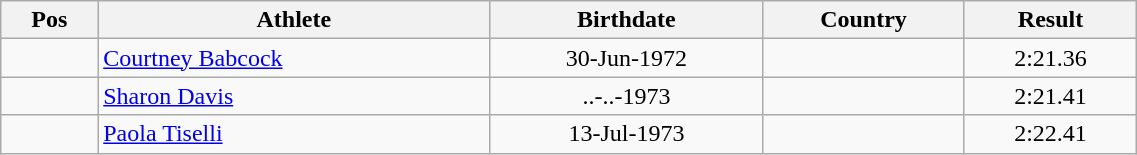<table class="wikitable"  style="text-align:center; width:60%;">
<tr>
<th>Pos</th>
<th>Athlete</th>
<th>Birthdate</th>
<th>Country</th>
<th>Result</th>
</tr>
<tr>
<td align=center></td>
<td align=left><a href='#'>Courtney Babcock</a></td>
<td>30-Jun-1972</td>
<td align=left></td>
<td>2:21.36</td>
</tr>
<tr>
<td align=center></td>
<td align=left><a href='#'>Sharon Davis</a></td>
<td>..-..-1973</td>
<td align=left></td>
<td>2:21.41</td>
</tr>
<tr>
<td align=center></td>
<td align=left><a href='#'>Paola Tiselli</a></td>
<td>13-Jul-1973</td>
<td align=left></td>
<td>2:22.41</td>
</tr>
</table>
